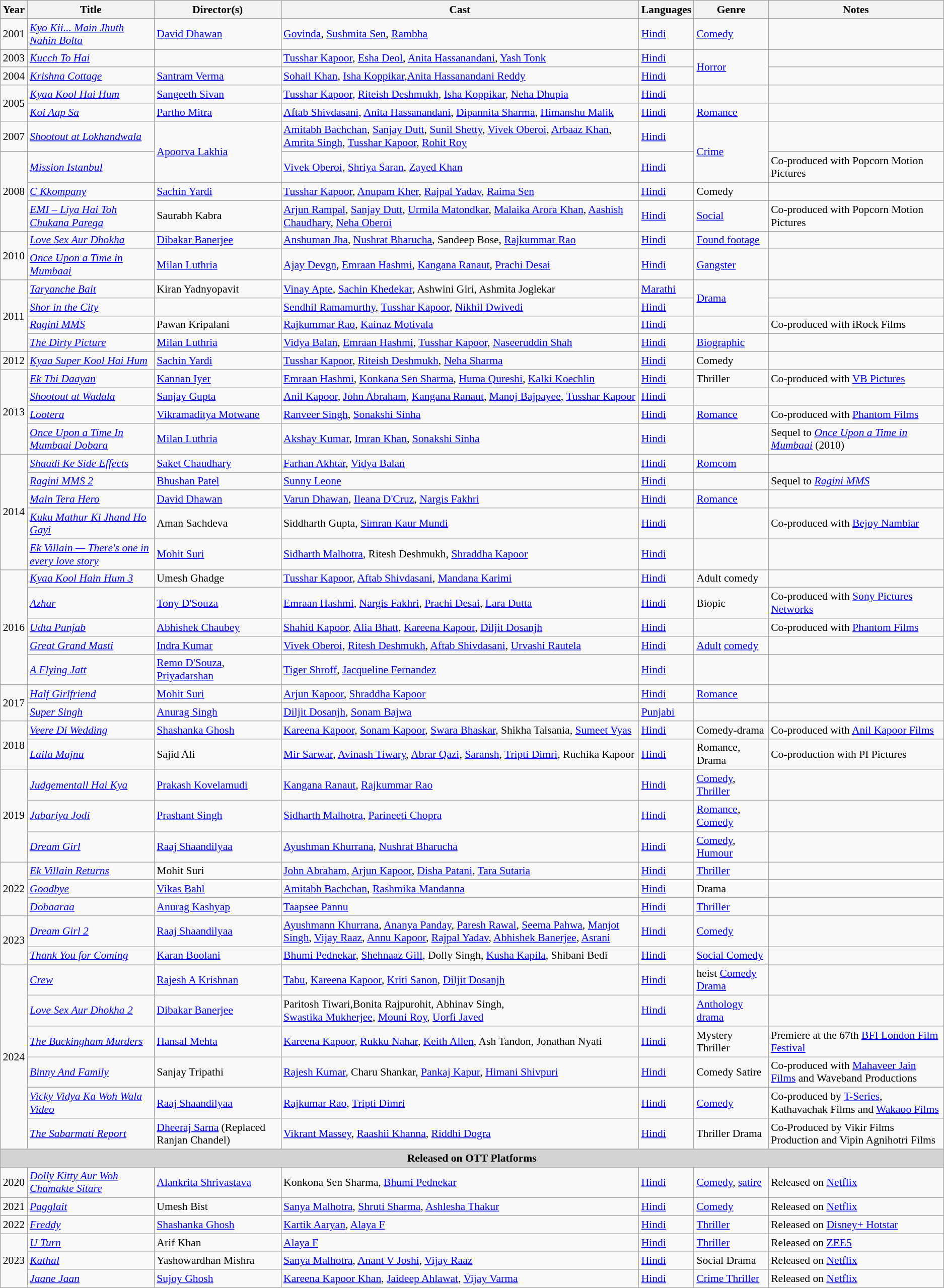<table class="wikitable sortable" style="font-size:90%">
<tr style="text-align:center;">
<th scope="col">Year</th>
<th scope="col">Title</th>
<th scope="col">Director(s)</th>
<th scope="col">Cast</th>
<th scope="col">Languages</th>
<th scope="col">Genre</th>
<th scope="col" class="unsortable">Notes</th>
</tr>
<tr>
<td>2001</td>
<td><em><a href='#'>Kyo Kii... Main Jhuth Nahin Bolta</a></em></td>
<td><a href='#'>David Dhawan</a></td>
<td><a href='#'>Govinda</a>, <a href='#'>Sushmita Sen</a>, <a href='#'>Rambha</a></td>
<td><a href='#'>Hindi</a></td>
<td><a href='#'>Comedy</a></td>
<td></td>
</tr>
<tr>
<td>2003</td>
<td><em><a href='#'>Kucch To Hai</a></em></td>
<td></td>
<td><a href='#'>Tusshar Kapoor</a>, <a href='#'>Esha Deol</a>, <a href='#'>Anita Hassanandani</a>, <a href='#'>Yash Tonk</a></td>
<td><a href='#'>Hindi</a></td>
<td rowspan="2"><a href='#'>Horror</a></td>
<td></td>
</tr>
<tr>
<td>2004</td>
<td><em><a href='#'>Krishna Cottage</a></em></td>
<td><a href='#'>Santram Verma</a></td>
<td><a href='#'>Sohail Khan</a>, <a href='#'>Isha Koppikar</a>,<a href='#'>Anita Hassanandani Reddy</a></td>
<td><a href='#'>Hindi</a></td>
<td></td>
</tr>
<tr>
<td rowspan="2">2005</td>
<td><em><a href='#'>Kyaa Kool Hai Hum</a></em></td>
<td><a href='#'>Sangeeth Sivan</a></td>
<td><a href='#'>Tusshar Kapoor</a>, <a href='#'>Riteish Deshmukh</a>, <a href='#'>Isha Koppikar</a>, <a href='#'>Neha Dhupia</a></td>
<td><a href='#'>Hindi</a></td>
<td></td>
<td></td>
</tr>
<tr>
<td><em><a href='#'>Koi Aap Sa</a></em></td>
<td><a href='#'>Partho Mitra</a></td>
<td><a href='#'>Aftab Shivdasani</a>, <a href='#'>Anita Hassanandani</a>, <a href='#'>Dipannita Sharma</a>, <a href='#'>Himanshu Malik</a></td>
<td><a href='#'>Hindi</a></td>
<td><a href='#'>Romance</a></td>
<td></td>
</tr>
<tr>
<td>2007</td>
<td><em><a href='#'>Shootout at Lokhandwala</a></em></td>
<td rowspan="2"><a href='#'>Apoorva Lakhia</a></td>
<td><a href='#'>Amitabh Bachchan</a>, <a href='#'>Sanjay Dutt</a>, <a href='#'>Sunil Shetty</a>, <a href='#'>Vivek Oberoi</a>, <a href='#'>Arbaaz Khan</a>, <a href='#'>Amrita Singh</a>, <a href='#'>Tusshar Kapoor</a>, <a href='#'>Rohit Roy</a></td>
<td><a href='#'>Hindi</a></td>
<td rowspan="2"><a href='#'>Crime</a></td>
<td></td>
</tr>
<tr>
<td rowspan="3">2008</td>
<td><em><a href='#'>Mission Istanbul</a></em></td>
<td><a href='#'>Vivek Oberoi</a>, <a href='#'>Shriya Saran</a>, <a href='#'>Zayed Khan</a></td>
<td><a href='#'>Hindi</a></td>
<td>Co-produced with Popcorn Motion Pictures</td>
</tr>
<tr>
<td><em><a href='#'>C Kkompany</a></em></td>
<td><a href='#'>Sachin Yardi</a></td>
<td><a href='#'>Tusshar Kapoor</a>, <a href='#'>Anupam Kher</a>, <a href='#'>Rajpal Yadav</a>, <a href='#'>Raima Sen</a></td>
<td><a href='#'>Hindi</a></td>
<td>Comedy</td>
<td></td>
</tr>
<tr>
<td><em><a href='#'>EMI&nbsp;– Liya Hai Toh Chukana Parega</a></em></td>
<td>Saurabh Kabra</td>
<td><a href='#'>Arjun Rampal</a>, <a href='#'>Sanjay Dutt</a>, <a href='#'>Urmila Matondkar</a>, <a href='#'>Malaika Arora Khan</a>, <a href='#'>Aashish Chaudhary</a>, <a href='#'>Neha Oberoi</a></td>
<td><a href='#'>Hindi</a></td>
<td><a href='#'>Social</a></td>
<td>Co-produced with Popcorn Motion Pictures</td>
</tr>
<tr>
<td rowspan="2">2010</td>
<td><em><a href='#'>Love Sex Aur Dhokha</a></em></td>
<td><a href='#'>Dibakar Banerjee</a></td>
<td><a href='#'>Anshuman Jha</a>, <a href='#'>Nushrat Bharucha</a>, Sandeep Bose, <a href='#'>Rajkummar Rao</a></td>
<td><a href='#'>Hindi</a></td>
<td><a href='#'>Found footage</a></td>
<td></td>
</tr>
<tr>
<td><em><a href='#'>Once Upon a Time in Mumbaai</a></em></td>
<td><a href='#'>Milan Luthria</a></td>
<td><a href='#'>Ajay Devgn</a>, <a href='#'>Emraan Hashmi</a>, <a href='#'>Kangana Ranaut</a>, <a href='#'>Prachi Desai</a></td>
<td><a href='#'>Hindi</a></td>
<td><a href='#'>Gangster</a></td>
<td></td>
</tr>
<tr>
<td rowspan="4">2011</td>
<td><em><a href='#'>Taryanche Bait</a></em></td>
<td>Kiran Yadnyopavit</td>
<td><a href='#'>Vinay Apte</a>, <a href='#'>Sachin Khedekar</a>, Ashwini Giri, Ashmita Joglekar</td>
<td><a href='#'>Marathi</a></td>
<td rowspan="2"><a href='#'>Drama</a></td>
<td></td>
</tr>
<tr>
<td><em><a href='#'>Shor in the City</a></em></td>
<td></td>
<td><a href='#'>Sendhil Ramamurthy</a>, <a href='#'>Tusshar Kapoor</a>, <a href='#'>Nikhil Dwivedi</a></td>
<td><a href='#'>Hindi</a></td>
<td></td>
</tr>
<tr>
<td><em><a href='#'>Ragini MMS</a></em></td>
<td>Pawan Kripalani</td>
<td><a href='#'>Rajkummar Rao</a>, <a href='#'>Kainaz Motivala</a></td>
<td><a href='#'>Hindi</a></td>
<td></td>
<td>Co-produced with iRock Films</td>
</tr>
<tr>
<td><em><a href='#'>The Dirty Picture</a></em></td>
<td><a href='#'>Milan Luthria</a></td>
<td><a href='#'>Vidya Balan</a>, <a href='#'>Emraan Hashmi</a>, <a href='#'>Tusshar Kapoor</a>, <a href='#'>Naseeruddin Shah</a></td>
<td><a href='#'>Hindi</a></td>
<td><a href='#'>Biographic</a></td>
<td></td>
</tr>
<tr>
<td>2012</td>
<td><em><a href='#'>Kyaa Super Kool Hai Hum</a></em></td>
<td><a href='#'>Sachin Yardi</a></td>
<td><a href='#'>Tusshar Kapoor</a>, <a href='#'>Riteish Deshmukh</a>, <a href='#'>Neha Sharma</a></td>
<td><a href='#'>Hindi</a></td>
<td>Comedy</td>
<td></td>
</tr>
<tr>
<td rowspan="4">2013</td>
<td><em><a href='#'>Ek Thi Daayan</a></em></td>
<td><a href='#'>Kannan Iyer</a></td>
<td><a href='#'>Emraan Hashmi</a>, <a href='#'>Konkana Sen Sharma</a>, <a href='#'>Huma Qureshi</a>, <a href='#'>Kalki Koechlin</a></td>
<td><a href='#'>Hindi</a></td>
<td>Thriller</td>
<td>Co-produced with <a href='#'>VB Pictures</a></td>
</tr>
<tr>
<td><em><a href='#'>Shootout at Wadala</a></em></td>
<td><a href='#'>Sanjay Gupta</a></td>
<td><a href='#'>Anil Kapoor</a>, <a href='#'>John Abraham</a>, <a href='#'>Kangana Ranaut</a>, <a href='#'>Manoj Bajpayee</a>, <a href='#'>Tusshar Kapoor</a></td>
<td><a href='#'>Hindi</a></td>
<td></td>
<td></td>
</tr>
<tr>
<td><em><a href='#'>Lootera</a></em></td>
<td><a href='#'>Vikramaditya Motwane</a></td>
<td><a href='#'>Ranveer Singh</a>, <a href='#'>Sonakshi Sinha</a></td>
<td><a href='#'>Hindi</a></td>
<td><a href='#'>Romance</a></td>
<td>Co-produced with <a href='#'>Phantom Films</a></td>
</tr>
<tr>
<td><em><a href='#'>Once Upon a Time In Mumbaai Dobara</a></em></td>
<td><a href='#'>Milan Luthria</a></td>
<td><a href='#'>Akshay Kumar</a>, <a href='#'>Imran Khan</a>, <a href='#'>Sonakshi Sinha</a></td>
<td><a href='#'>Hindi</a></td>
<td></td>
<td>Sequel to <em><a href='#'>Once Upon a Time in Mumbaai</a></em> (2010)</td>
</tr>
<tr>
<td rowspan="5">2014</td>
<td><em><a href='#'>Shaadi Ke Side Effects</a></em></td>
<td><a href='#'>Saket Chaudhary</a></td>
<td><a href='#'>Farhan Akhtar</a>, <a href='#'>Vidya Balan</a></td>
<td><a href='#'>Hindi</a></td>
<td><a href='#'>Romcom</a></td>
<td></td>
</tr>
<tr>
<td><em><a href='#'>Ragini MMS 2</a></em></td>
<td><a href='#'>Bhushan Patel</a></td>
<td><a href='#'>Sunny Leone</a></td>
<td><a href='#'>Hindi</a></td>
<td></td>
<td>Sequel to <em><a href='#'>Ragini MMS</a></em></td>
</tr>
<tr>
<td><em><a href='#'>Main Tera Hero</a></em></td>
<td><a href='#'>David Dhawan</a></td>
<td><a href='#'>Varun Dhawan</a>, <a href='#'>Ileana D'Cruz</a>, <a href='#'>Nargis Fakhri</a></td>
<td><a href='#'>Hindi</a></td>
<td><a href='#'>Romance</a></td>
<td></td>
</tr>
<tr>
<td><em><a href='#'>Kuku Mathur Ki Jhand Ho Gayi</a></em></td>
<td>Aman Sachdeva</td>
<td>Siddharth Gupta, <a href='#'>Simran Kaur Mundi</a></td>
<td><a href='#'>Hindi</a></td>
<td></td>
<td>Co-produced with <a href='#'>Bejoy Nambiar</a></td>
</tr>
<tr>
<td><em><a href='#'>Ek Villain — There's one in every love story</a></em></td>
<td><a href='#'>Mohit Suri</a></td>
<td><a href='#'>Sidharth Malhotra</a>, Ritesh Deshmukh, <a href='#'>Shraddha Kapoor</a></td>
<td><a href='#'>Hindi</a></td>
<td></td>
<td></td>
</tr>
<tr>
<td rowspan="5">2016</td>
<td><em><a href='#'>Kyaa Kool Hain Hum 3</a></em></td>
<td>Umesh Ghadge</td>
<td><a href='#'>Tusshar Kapoor</a>, <a href='#'>Aftab Shivdasani</a>, <a href='#'>Mandana Karimi</a></td>
<td><a href='#'>Hindi</a></td>
<td>Adult comedy</td>
<td></td>
</tr>
<tr>
<td><em><a href='#'>Azhar</a></em></td>
<td><a href='#'>Tony D'Souza</a></td>
<td><a href='#'>Emraan Hashmi</a>, <a href='#'>Nargis Fakhri</a>, <a href='#'>Prachi Desai</a>, <a href='#'>Lara Dutta</a></td>
<td><a href='#'>Hindi</a></td>
<td>Biopic</td>
<td>Co-produced with <a href='#'>Sony Pictures Networks</a></td>
</tr>
<tr>
<td><em><a href='#'>Udta Punjab</a></em></td>
<td><a href='#'>Abhishek Chaubey</a></td>
<td><a href='#'>Shahid Kapoor</a>, <a href='#'>Alia Bhatt</a>, <a href='#'>Kareena Kapoor</a>, <a href='#'>Diljit Dosanjh</a></td>
<td><a href='#'>Hindi</a></td>
<td></td>
<td>Co-produced with <a href='#'>Phantom Films</a></td>
</tr>
<tr>
<td><em><a href='#'>Great Grand Masti</a></em></td>
<td><a href='#'>Indra Kumar</a></td>
<td><a href='#'>Vivek Oberoi</a>, <a href='#'>Ritesh Deshmukh</a>, <a href='#'>Aftab Shivdasani</a>, <a href='#'>Urvashi Rautela</a></td>
<td><a href='#'>Hindi</a></td>
<td><a href='#'>Adult</a> <a href='#'>comedy</a></td>
<td></td>
</tr>
<tr>
<td><em><a href='#'>A Flying Jatt</a></em></td>
<td><a href='#'>Remo D'Souza</a>, <a href='#'>Priyadarshan</a></td>
<td><a href='#'>Tiger Shroff</a>, <a href='#'>Jacqueline Fernandez</a></td>
<td><a href='#'>Hindi</a></td>
<td></td>
<td></td>
</tr>
<tr>
<td rowspan="2">2017</td>
<td><em><a href='#'>Half Girlfriend</a></em></td>
<td><a href='#'>Mohit Suri</a></td>
<td><a href='#'>Arjun Kapoor</a>, <a href='#'>Shraddha Kapoor</a></td>
<td><a href='#'>Hindi</a></td>
<td><a href='#'>Romance</a></td>
<td></td>
</tr>
<tr>
<td><em><a href='#'>Super Singh</a></em></td>
<td><a href='#'>Anurag Singh</a></td>
<td><a href='#'>Diljit Dosanjh</a>, <a href='#'>Sonam Bajwa</a></td>
<td><a href='#'>Punjabi</a></td>
<td></td>
<td></td>
</tr>
<tr>
<td rowspan="2">2018</td>
<td><em><a href='#'>Veere Di Wedding</a></em></td>
<td><a href='#'>Shashanka Ghosh</a></td>
<td><a href='#'>Kareena Kapoor</a>, <a href='#'>Sonam Kapoor</a>, <a href='#'>Swara Bhaskar</a>, Shikha Talsania, <a href='#'>Sumeet Vyas</a></td>
<td><a href='#'>Hindi</a></td>
<td>Comedy-drama</td>
<td>Co-produced with <a href='#'>Anil Kapoor Films</a></td>
</tr>
<tr>
<td><em><a href='#'>Laila Majnu</a></em></td>
<td>Sajid Ali</td>
<td><a href='#'>Mir Sarwar</a>, <a href='#'>Avinash Tiwary</a>, <a href='#'>Abrar Qazi</a>, <a href='#'>Saransh</a>, <a href='#'>Tripti Dimri</a>, Ruchika Kapoor</td>
<td><a href='#'>Hindi</a></td>
<td>Romance, Drama</td>
<td>Co-production with PI Pictures</td>
</tr>
<tr>
<td rowspan="3">2019</td>
<td><em><a href='#'>Judgementall Hai Kya</a></em></td>
<td><a href='#'>Prakash Kovelamudi</a></td>
<td><a href='#'>Kangana Ranaut</a>, <a href='#'>Rajkummar Rao</a></td>
<td><a href='#'>Hindi</a></td>
<td><a href='#'>Comedy</a>, <a href='#'>Thriller</a></td>
<td></td>
</tr>
<tr>
<td><em><a href='#'>Jabariya Jodi</a></em></td>
<td><a href='#'>Prashant Singh</a></td>
<td><a href='#'>Sidharth Malhotra</a>, <a href='#'>Parineeti Chopra</a></td>
<td><a href='#'>Hindi</a></td>
<td><a href='#'>Romance</a>, <a href='#'>Comedy</a></td>
<td></td>
</tr>
<tr>
<td><em><a href='#'>Dream Girl</a></em></td>
<td><a href='#'>Raaj Shaandilyaa</a></td>
<td><a href='#'>Ayushman Khurrana</a>, <a href='#'>Nushrat Bharucha</a></td>
<td><a href='#'>Hindi</a></td>
<td><a href='#'>Comedy</a>, <a href='#'>Humour</a></td>
<td></td>
</tr>
<tr>
<td rowspan="3">2022</td>
<td><em><a href='#'>Ek Villain Returns</a></em></td>
<td>Mohit Suri</td>
<td><a href='#'>John Abraham</a>, <a href='#'>Arjun Kapoor</a>, <a href='#'>Disha Patani</a>, <a href='#'>Tara Sutaria</a></td>
<td><a href='#'>Hindi</a></td>
<td><a href='#'>Thriller</a></td>
<td></td>
</tr>
<tr>
<td><em><a href='#'>Goodbye</a></em></td>
<td><a href='#'>Vikas Bahl</a></td>
<td><a href='#'>Amitabh Bachchan</a>, <a href='#'>Rashmika Mandanna</a></td>
<td><a href='#'>Hindi</a></td>
<td>Drama</td>
<td></td>
</tr>
<tr>
<td><em><a href='#'>Dobaaraa</a></em></td>
<td><a href='#'>Anurag Kashyap</a></td>
<td><a href='#'>Taapsee Pannu</a></td>
<td><a href='#'>Hindi</a></td>
<td><a href='#'>Thriller</a></td>
<td></td>
</tr>
<tr>
<td rowspan="2">2023</td>
<td><em><a href='#'>Dream Girl 2</a></em></td>
<td><a href='#'>Raaj Shaandilyaa</a></td>
<td><a href='#'>Ayushmann Khurrana</a>, <a href='#'>Ananya Panday</a>, <a href='#'>Paresh Rawal</a>, <a href='#'>Seema Pahwa</a>, <a href='#'>Manjot Singh</a>, <a href='#'>Vijay Raaz</a>, <a href='#'>Annu Kapoor</a>, <a href='#'>Rajpal Yadav</a>, <a href='#'>Abhishek Banerjee</a>, <a href='#'>Asrani</a></td>
<td><a href='#'>Hindi</a></td>
<td><a href='#'>Comedy</a></td>
<td></td>
</tr>
<tr>
<td><em><a href='#'>Thank You for Coming</a></em></td>
<td><a href='#'>Karan Boolani</a></td>
<td><a href='#'>Bhumi Pednekar</a>, <a href='#'>Shehnaaz Gill</a>, Dolly Singh, <a href='#'>Kusha Kapila</a>, Shibani Bedi</td>
<td><a href='#'>Hindi</a></td>
<td><a href='#'>Social Comedy</a></td>
<td></td>
</tr>
<tr>
<td rowspan="6">2024</td>
<td><em><a href='#'>Crew</a></em></td>
<td><a href='#'>Rajesh A Krishnan</a></td>
<td><a href='#'>Tabu</a>, <a href='#'>Kareena Kapoor</a>, <a href='#'>Kriti Sanon</a>, <a href='#'>Diljit Dosanjh</a></td>
<td><a href='#'>Hindi</a></td>
<td>heist <a href='#'>Comedy Drama</a></td>
<td></td>
</tr>
<tr>
<td><em><a href='#'>Love Sex Aur Dhokha 2</a></em></td>
<td><a href='#'>Dibakar Banerjee</a></td>
<td>Paritosh Tiwari,Bonita Rajpurohit, Abhinav Singh,<br><a href='#'>Swastika Mukherjee</a>, <a href='#'>Mouni Roy</a>, <a href='#'>Uorfi Javed</a></td>
<td><a href='#'>Hindi</a></td>
<td><a href='#'>Anthology</a> <a href='#'>drama</a></td>
<td></td>
</tr>
<tr>
<td><em><a href='#'>The Buckingham Murders</a></em></td>
<td><a href='#'>Hansal Mehta</a></td>
<td><a href='#'>Kareena Kapoor</a>, <a href='#'>Rukku Nahar</a>, <a href='#'>Keith Allen</a>, Ash Tandon, Jonathan Nyati</td>
<td><a href='#'>Hindi</a></td>
<td>Mystery Thriller</td>
<td>Premiere at the 67th <a href='#'>BFI London Film Festival</a></td>
</tr>
<tr>
<td><em><a href='#'>Binny And Family</a></em></td>
<td>Sanjay Tripathi</td>
<td><a href='#'>Rajesh Kumar</a>, Charu Shankar, <a href='#'>Pankaj Kapur</a>, <a href='#'>Himani Shivpuri</a></td>
<td><a href='#'>Hindi</a></td>
<td>Comedy Satire</td>
<td>Co-produced with <a href='#'>Mahaveer Jain Films</a> and Waveband Productions</td>
</tr>
<tr>
<td><em><a href='#'>Vicky Vidya Ka Woh Wala Video</a></em></td>
<td><a href='#'>Raaj Shaandilyaa</a></td>
<td><a href='#'>Rajkumar Rao</a>, <a href='#'>Tripti Dimri</a></td>
<td><a href='#'>Hindi</a></td>
<td><a href='#'>Comedy</a></td>
<td>Co-produced by <a href='#'>T-Series</a>, Kathavachak Films and <a href='#'>Wakaoo Films</a></td>
</tr>
<tr>
<td><em><a href='#'>The Sabarmati Report</a></em></td>
<td><a href='#'>Dheeraj Sarna</a> (Replaced Ranjan Chandel)</td>
<td><a href='#'>Vikrant Massey</a>, <a href='#'>Raashii Khanna</a>, <a href='#'>Riddhi Dogra</a></td>
<td><a href='#'>Hindi</a></td>
<td>Thriller Drama</td>
<td>Co-Produced by Vikir Films Production and Vipin Agnihotri Films</td>
</tr>
<tr>
<td colspan="7" align=center bgcolor=lightgrey><strong>Released on OTT Platforms</strong></td>
</tr>
<tr>
<td>2020</td>
<td><em><a href='#'>Dolly Kitty Aur Woh Chamakte Sitare</a></em></td>
<td><a href='#'>Alankrita Shrivastava</a></td>
<td>Konkona Sen Sharma, <a href='#'>Bhumi Pednekar</a></td>
<td><a href='#'>Hindi</a></td>
<td><a href='#'>Comedy</a>, <a href='#'>satire</a></td>
<td>Released on <a href='#'>Netflix</a></td>
</tr>
<tr>
<td>2021</td>
<td><em><a href='#'>Pagglait</a></em></td>
<td>Umesh Bist</td>
<td><a href='#'>Sanya Malhotra</a>, <a href='#'>Shruti Sharma</a>, <a href='#'>Ashlesha Thakur</a></td>
<td><a href='#'>Hindi</a></td>
<td><a href='#'>Comedy</a></td>
<td>Released on <a href='#'>Netflix</a></td>
</tr>
<tr>
<td>2022</td>
<td><em><a href='#'>Freddy</a></em></td>
<td><a href='#'>Shashanka Ghosh</a></td>
<td><a href='#'>Kartik Aaryan</a>, <a href='#'>Alaya F</a></td>
<td><a href='#'>Hindi</a></td>
<td><a href='#'>Thriller</a></td>
<td>Released on <a href='#'>Disney+ Hotstar</a></td>
</tr>
<tr>
<td rowspan="3">2023</td>
<td><em><a href='#'>U Turn</a></em></td>
<td>Arif Khan</td>
<td><a href='#'>Alaya F</a></td>
<td><a href='#'>Hindi</a></td>
<td><a href='#'>Thriller</a></td>
<td>Released on <a href='#'>ZEE5</a></td>
</tr>
<tr>
<td><em><a href='#'>Kathal</a></em></td>
<td>Yashowardhan Mishra</td>
<td><a href='#'>Sanya Malhotra</a>, <a href='#'>Anant V Joshi</a>, <a href='#'>Vijay Raaz</a></td>
<td><a href='#'>Hindi</a></td>
<td>Social Drama</td>
<td>Released on <a href='#'>Netflix</a></td>
</tr>
<tr>
<td><em><a href='#'>Jaane Jaan</a></em></td>
<td><a href='#'>Sujoy Ghosh</a></td>
<td><a href='#'>Kareena Kapoor Khan</a>, <a href='#'>Jaideep Ahlawat</a>, <a href='#'>Vijay Varma</a></td>
<td><a href='#'>Hindi</a></td>
<td><a href='#'>Crime Thriller</a></td>
<td>Released on <a href='#'>Netflix</a></td>
</tr>
</table>
